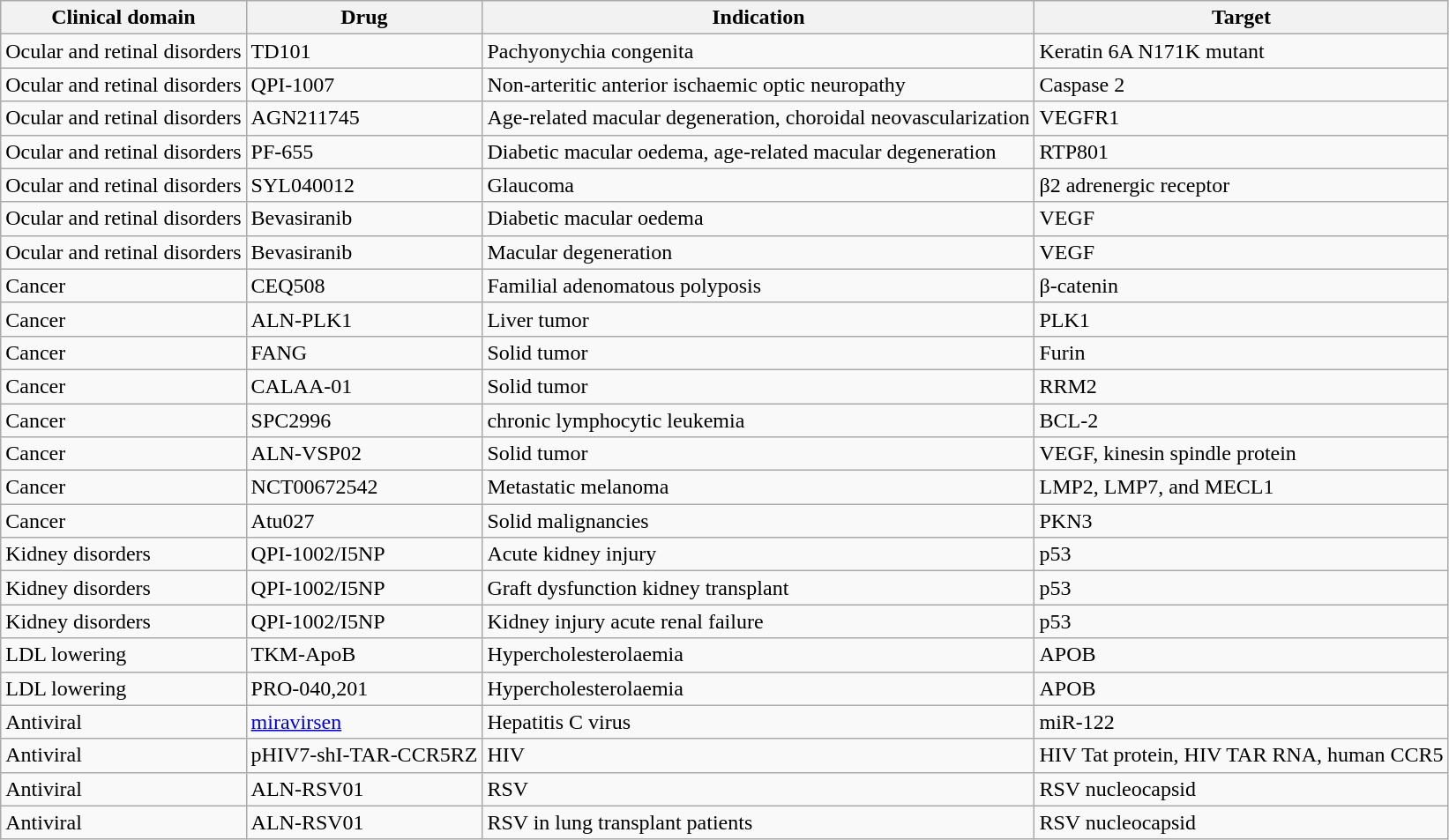<table class="wikitable sortable">
<tr>
<th>Clinical domain</th>
<th>Drug</th>
<th>Indication</th>
<th>Target</th>
</tr>
<tr>
<td>Ocular and retinal disorders</td>
<td>TD101</td>
<td>Pachyonychia congenita</td>
<td>Keratin 6A N171K mutant</td>
</tr>
<tr>
<td>Ocular and retinal disorders</td>
<td>QPI-1007</td>
<td>Non-arteritic anterior ischaemic optic neuropathy</td>
<td>Caspase 2</td>
</tr>
<tr>
<td>Ocular and retinal disorders</td>
<td>AGN211745</td>
<td>Age-related macular degeneration, choroidal neovascularization</td>
<td>VEGFR1</td>
</tr>
<tr>
<td>Ocular and retinal disorders</td>
<td>PF-655</td>
<td>Diabetic macular oedema, age-related macular degeneration</td>
<td>RTP801</td>
</tr>
<tr>
<td>Ocular and retinal disorders</td>
<td>SYL040012</td>
<td>Glaucoma</td>
<td>β2 adrenergic receptor</td>
</tr>
<tr>
<td>Ocular and retinal disorders</td>
<td>Bevasiranib</td>
<td>Diabetic macular oedema</td>
<td>VEGF</td>
</tr>
<tr>
<td>Ocular and retinal disorders</td>
<td>Bevasiranib</td>
<td>Macular degeneration</td>
<td>VEGF</td>
</tr>
<tr>
<td>Cancer</td>
<td>CEQ508</td>
<td>Familial adenomatous polyposis</td>
<td>β-catenin</td>
</tr>
<tr>
<td>Cancer</td>
<td>ALN-PLK1</td>
<td>Liver tumor</td>
<td>PLK1</td>
</tr>
<tr>
<td>Cancer</td>
<td>FANG</td>
<td>Solid tumor</td>
<td>Furin</td>
</tr>
<tr>
<td>Cancer</td>
<td>CALAA-01</td>
<td>Solid tumor</td>
<td>RRM2</td>
</tr>
<tr>
<td>Cancer</td>
<td>SPC2996</td>
<td>chronic lymphocytic leukemia</td>
<td>BCL-2</td>
</tr>
<tr>
<td>Cancer</td>
<td>ALN-VSP02</td>
<td>Solid tumor</td>
<td>VEGF, kinesin spindle protein</td>
</tr>
<tr>
<td>Cancer</td>
<td>NCT00672542</td>
<td>Metastatic melanoma</td>
<td>LMP2, LMP7, and MECL1</td>
</tr>
<tr>
<td>Cancer</td>
<td>Atu027</td>
<td>Solid malignancies</td>
<td>PKN3</td>
</tr>
<tr>
<td>Kidney disorders</td>
<td>QPI-1002/I5NP</td>
<td>Acute kidney injury</td>
<td>p53</td>
</tr>
<tr>
<td>Kidney disorders</td>
<td>QPI-1002/I5NP</td>
<td>Graft dysfunction kidney transplant</td>
<td>p53</td>
</tr>
<tr>
<td>Kidney disorders</td>
<td>QPI-1002/I5NP</td>
<td>Kidney injury acute renal failure</td>
<td>p53</td>
</tr>
<tr>
<td>LDL lowering</td>
<td>TKM-ApoB</td>
<td>Hypercholesterolaemia</td>
<td>APOB</td>
</tr>
<tr>
<td>LDL lowering</td>
<td>PRO-040,201</td>
<td>Hypercholesterolaemia</td>
<td>APOB</td>
</tr>
<tr>
<td>Antiviral</td>
<td><a href='#'>miravirsen</a></td>
<td>Hepatitis C virus</td>
<td>miR-122</td>
</tr>
<tr>
<td>Antiviral</td>
<td>pHIV7-shI-TAR-CCR5RZ</td>
<td>HIV</td>
<td>HIV Tat protein, HIV TAR RNA, human CCR5</td>
</tr>
<tr>
<td>Antiviral</td>
<td>ALN-RSV01</td>
<td>RSV</td>
<td>RSV nucleocapsid</td>
</tr>
<tr>
<td>Antiviral</td>
<td>ALN-RSV01</td>
<td>RSV in lung transplant patients</td>
<td>RSV nucleocapsid</td>
</tr>
</table>
